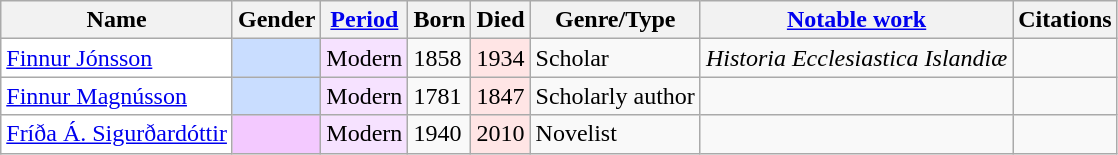<table class="wikitable sortable sort-under" summary="The first column lists the name, starting with given name, then surname. The next column gives the gender. The next three columns give details on when the individual lived, then the specialisation of the individual, with a notable work and citations following." summary="The first column lists the names, starting with given name, then surname. The next column gives the gender. The next three columns give details on when the individual lived, then the specialisation of the individual, with a notable work and citations following.">
<tr>
<th scope="col">Name</th>
<th scope="col">Gender</th>
<th scope="col" class="unsortable"><a href='#'>Period</a></th>
<th scope="col">Born</th>
<th scope="col">Died</th>
<th scope="col" class="unsortable" abbr="type">Genre/Type</th>
<th class="unsortable" scope="col"><a href='#'>Notable work</a></th>
<th scope="col" class="unsortable">Citations</th>
</tr>
<tr>
<td style="background:white"><a href='#'>Finnur Jónsson</a></td>
<td style="background:#c9ddff"></td>
<td style="background:#f6e2ff">Modern</td>
<td>1858</td>
<td style="background:#ffe5e5">1934</td>
<td>Scholar</td>
<td><em>Historia Ecclesiastica Islandiæ</em></td>
<td></td>
</tr>
<tr>
<td style="background:white"><a href='#'>Finnur Magnússon</a></td>
<td style="background:#c9ddff"></td>
<td style="background:#f6e2ff">Modern</td>
<td>1781</td>
<td style="background:#ffe5e5">1847</td>
<td>Scholarly author</td>
<td></td>
<td></td>
</tr>
<tr>
<td style="background:white"><a href='#'>Fríða Á. Sigurðardóttir</a></td>
<td style="background:#f3c9ff"></td>
<td style="background:#f6e2ff">Modern</td>
<td>1940</td>
<td style="background:#ffe5e5">2010</td>
<td>Novelist</td>
<td></td>
<td></td>
</tr>
</table>
